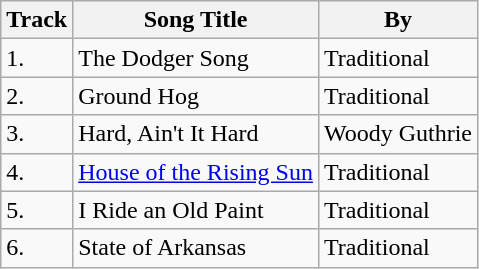<table class="wikitable">
<tr>
<th>Track</th>
<th>Song Title</th>
<th>By</th>
</tr>
<tr>
<td>1.</td>
<td>The Dodger Song</td>
<td>Traditional</td>
</tr>
<tr>
<td>2.</td>
<td>Ground Hog</td>
<td>Traditional</td>
</tr>
<tr>
<td>3.</td>
<td>Hard, Ain't It Hard</td>
<td>Woody Guthrie</td>
</tr>
<tr>
<td>4.</td>
<td><a href='#'>House of the Rising Sun</a></td>
<td>Traditional</td>
</tr>
<tr>
<td>5.</td>
<td>I Ride an Old Paint</td>
<td>Traditional</td>
</tr>
<tr>
<td>6.</td>
<td>State of Arkansas</td>
<td>Traditional</td>
</tr>
</table>
